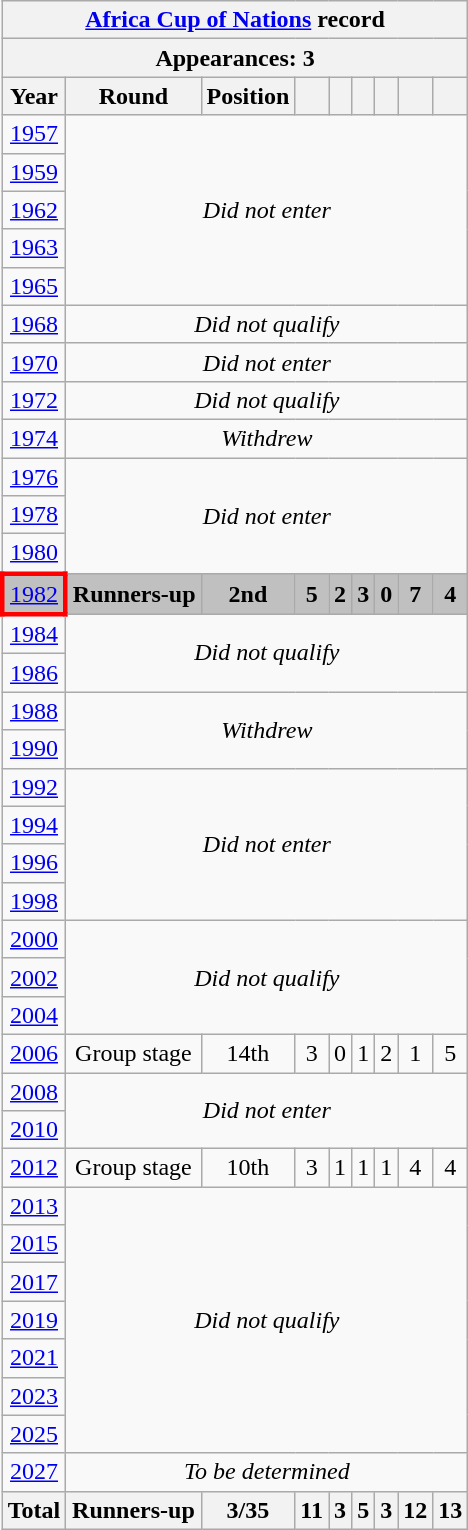<table class="wikitable" style="text-align: center;">
<tr>
<th colspan=9><a href='#'>Africa Cup of Nations</a> record</th>
</tr>
<tr>
<th colspan=9>Appearances: 3</th>
</tr>
<tr>
<th>Year</th>
<th>Round</th>
<th>Position</th>
<th></th>
<th></th>
<th></th>
<th></th>
<th></th>
<th></th>
</tr>
<tr>
<td> <a href='#'>1957</a></td>
<td colspan=8 rowspan=5><em>Did not enter</em></td>
</tr>
<tr>
<td> <a href='#'>1959</a></td>
</tr>
<tr>
<td> <a href='#'>1962</a></td>
</tr>
<tr>
<td> <a href='#'>1963</a></td>
</tr>
<tr>
<td> <a href='#'>1965</a></td>
</tr>
<tr>
<td> <a href='#'>1968</a></td>
<td colspan=8><em>Did not qualify</em></td>
</tr>
<tr>
<td> <a href='#'>1970</a></td>
<td colspan=8><em>Did not enter</em></td>
</tr>
<tr>
<td> <a href='#'>1972</a></td>
<td colspan=8><em>Did not qualify</em></td>
</tr>
<tr>
<td> <a href='#'>1974</a></td>
<td colspan=8><em>Withdrew</em></td>
</tr>
<tr>
<td> <a href='#'>1976</a></td>
<td colspan=8 rowspan=3><em>Did not enter</em></td>
</tr>
<tr>
<td> <a href='#'>1978</a></td>
</tr>
<tr>
<td> <a href='#'>1980</a></td>
</tr>
<tr style="background:silver;">
<td style="border: 3px solid red"> <a href='#'>1982</a></td>
<td><strong>Runners-up</strong></td>
<td><strong>2nd</strong></td>
<td><strong>5</strong></td>
<td><strong>2</strong></td>
<td><strong>3</strong></td>
<td><strong>0</strong></td>
<td><strong>7</strong></td>
<td><strong>4</strong></td>
</tr>
<tr>
<td> <a href='#'>1984</a></td>
<td colspan=8 rowspan=2><em>Did not qualify</em></td>
</tr>
<tr>
<td> <a href='#'>1986</a></td>
</tr>
<tr>
<td> <a href='#'>1988</a></td>
<td colspan=8 rowspan=2><em>Withdrew</em></td>
</tr>
<tr>
<td> <a href='#'>1990</a></td>
</tr>
<tr>
<td> <a href='#'>1992</a></td>
<td colspan=8 rowspan=4><em>Did not enter</em></td>
</tr>
<tr>
<td> <a href='#'>1994</a></td>
</tr>
<tr>
<td> <a href='#'>1996</a></td>
</tr>
<tr>
<td> <a href='#'>1998</a></td>
</tr>
<tr>
<td>  <a href='#'>2000</a></td>
<td colspan=8 rowspan=3><em>Did not qualify</em></td>
</tr>
<tr>
<td> <a href='#'>2002</a></td>
</tr>
<tr>
<td> <a href='#'>2004</a></td>
</tr>
<tr>
<td> <a href='#'>2006</a></td>
<td>Group stage</td>
<td>14th</td>
<td>3</td>
<td>0</td>
<td>1</td>
<td>2</td>
<td>1</td>
<td>5</td>
</tr>
<tr>
<td> <a href='#'>2008</a></td>
<td colspan=8 rowspan=2><em>Did not enter</em></td>
</tr>
<tr>
<td> <a href='#'>2010</a></td>
</tr>
<tr>
<td>  <a href='#'>2012</a></td>
<td>Group stage</td>
<td>10th</td>
<td>3</td>
<td>1</td>
<td>1</td>
<td>1</td>
<td>4</td>
<td>4</td>
</tr>
<tr>
<td> <a href='#'>2013</a></td>
<td colspan=8 rowspan=7><em>Did not qualify</em></td>
</tr>
<tr>
<td> <a href='#'>2015</a></td>
</tr>
<tr>
<td> <a href='#'>2017</a></td>
</tr>
<tr>
<td> <a href='#'>2019</a></td>
</tr>
<tr>
<td> <a href='#'>2021</a></td>
</tr>
<tr>
<td> <a href='#'>2023</a></td>
</tr>
<tr>
<td> <a href='#'>2025</a></td>
</tr>
<tr>
<td>   <a href='#'>2027</a></td>
<td colspan=8><em>To be determined</em></td>
</tr>
<tr>
<th>Total</th>
<th>Runners-up</th>
<th>3/35</th>
<th>11</th>
<th>3</th>
<th>5</th>
<th>3</th>
<th>12</th>
<th>13</th>
</tr>
</table>
